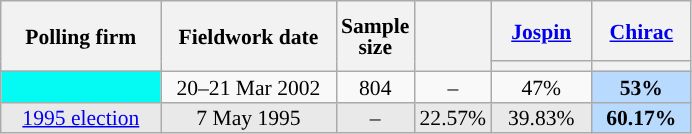<table class="wikitable sortable" style="text-align:center;font-size:90%;line-height:14px;">
<tr style="height:40px;">
<th style="width:100px;" rowspan="2">Polling firm</th>
<th style="width:110px;" rowspan="2">Fieldwork date</th>
<th style="width:35px;" rowspan="2">Sample<br>size</th>
<th style="width:30px;" rowspan="2"></th>
<th class="unsortable" style="width:60px;"><a href='#'>Jospin</a><br></th>
<th class="unsortable" style="width:60px;"><a href='#'>Chirac</a><br></th>
</tr>
<tr>
<th style="background:"></th>
<th style="background:"></th>
</tr>
<tr>
<td style="background:#04FBF4;"></td>
<td data-sort-value="2002-03-21">20–21 Mar 2002</td>
<td>804</td>
<td>–</td>
<td>47%</td>
<td style="background:#B9DAFF;"><strong>53%</strong></td>
</tr>
<tr style="background:#E9E9E9;">
<td><a href='#'>1995 election</a></td>
<td data-sort-value="1995-05-07">7 May 1995</td>
<td>–</td>
<td>22.57%</td>
<td>39.83%</td>
<td style="background:#B9DAFF;"><strong>60.17%</strong></td>
</tr>
</table>
